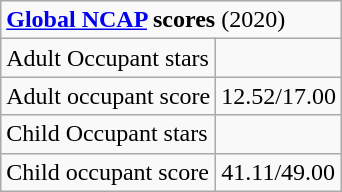<table class="wikitable">
<tr>
<td colspan="2"><strong><a href='#'>Global NCAP</a> scores</strong> (2020)</td>
</tr>
<tr>
<td>Adult Occupant stars</td>
<td></td>
</tr>
<tr>
<td>Adult occupant score</td>
<td>12.52/17.00</td>
</tr>
<tr>
<td>Child Occupant stars</td>
<td></td>
</tr>
<tr>
<td>Child occupant score</td>
<td>41.11/49.00</td>
</tr>
</table>
